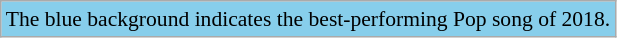<table class="wikitable" style="font-size:90%;">
<tr>
<td style="background-color:#87CEEB">The blue background indicates the best-performing Pop song of 2018.</td>
</tr>
</table>
